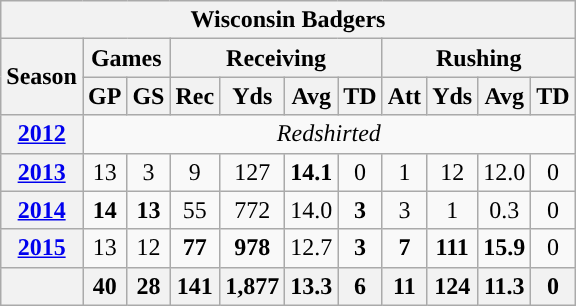<table class="wikitable" style="text-align: center;">
<tr>
<th colspan="15">Wisconsin Badgers</th>
</tr>
<tr>
<th rowspan="2">Season</th>
<th colspan="2">Games</th>
<th colspan="4">Receiving</th>
<th colspan="4">Rushing</th>
</tr>
<tr>
<th>GP</th>
<th>GS</th>
<th>Rec</th>
<th>Yds</th>
<th>Avg</th>
<th>TD</th>
<th>Att</th>
<th>Yds</th>
<th>Avg</th>
<th>TD</th>
</tr>
<tr>
<th><a href='#'>2012</a></th>
<td colspan="14"><em>Redshirted </em></td>
</tr>
<tr>
<th><a href='#'>2013</a></th>
<td>13</td>
<td>3</td>
<td>9</td>
<td>127</td>
<td><strong>14.1</strong></td>
<td>0</td>
<td>1</td>
<td>12</td>
<td>12.0</td>
<td>0</td>
</tr>
<tr>
<th><a href='#'>2014</a></th>
<td><strong>14</strong></td>
<td><strong>13</strong></td>
<td>55</td>
<td>772</td>
<td>14.0</td>
<td><strong>3</strong></td>
<td>3</td>
<td>1</td>
<td>0.3</td>
<td>0</td>
</tr>
<tr>
<th><a href='#'>2015</a></th>
<td>13</td>
<td>12</td>
<td><strong>77</strong></td>
<td><strong>978</strong></td>
<td>12.7</td>
<td><strong>3</strong></td>
<td><strong>7</strong></td>
<td><strong>111</strong></td>
<td><strong>15.9</strong></td>
<td>0</td>
</tr>
<tr>
<th></th>
<th>40</th>
<th>28</th>
<th>141</th>
<th>1,877</th>
<th>13.3</th>
<th>6</th>
<th>11</th>
<th>124</th>
<th>11.3</th>
<th>0</th>
</tr>
</table>
